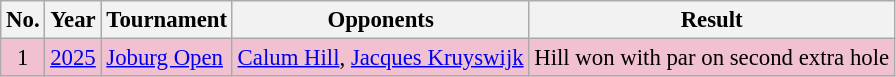<table class="wikitable" style="font-size:95%;">
<tr>
<th>No.</th>
<th>Year</th>
<th>Tournament</th>
<th>Opponents</th>
<th>Result</th>
</tr>
<tr style="background:#F2C1D1;">
<td align=center>1</td>
<td><a href='#'>2025</a></td>
<td><a href='#'>Joburg Open</a></td>
<td> <a href='#'>Calum Hill</a>,  <a href='#'>Jacques Kruyswijk</a></td>
<td>Hill won with par on second extra hole</td>
</tr>
</table>
